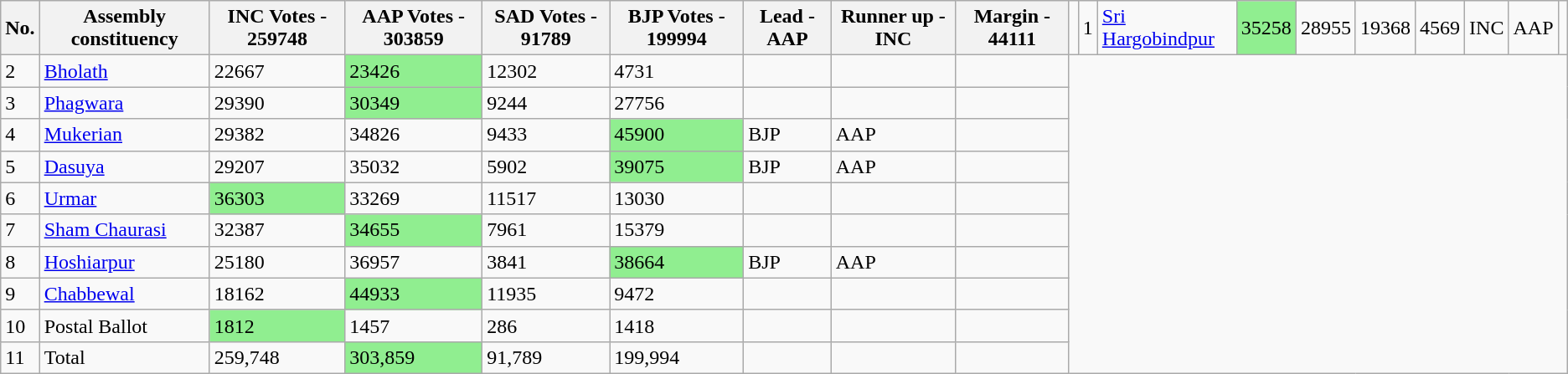<table class="wikitable sortable">
<tr>
<th>No.</th>
<th>Assembly constituency</th>
<th>INC Votes - 259748</th>
<th>AAP Votes - 303859</th>
<th>SAD Votes - 91789</th>
<th>BJP Votes - 199994</th>
<th>Lead - AAP</th>
<th>Runner up - INC</th>
<th>Margin - 44111</th>
<td></td>
<td>1</td>
<td><a href='#'>Sri Hargobindpur</a></td>
<td bgcolor="lightgreen">35258</td>
<td>28955</td>
<td>19368</td>
<td>4569</td>
<td>INC</td>
<td>AAP</td>
<td></td>
</tr>
<tr>
<td>2</td>
<td><a href='#'>Bholath</a></td>
<td>22667</td>
<td bgcolor="lightgreen">23426</td>
<td>12302</td>
<td>4731</td>
<td></td>
<td></td>
<td></td>
</tr>
<tr>
<td>3</td>
<td><a href='#'>Phagwara</a></td>
<td>29390</td>
<td bgcolor="lightgreen">30349</td>
<td>9244</td>
<td>27756</td>
<td></td>
<td></td>
<td></td>
</tr>
<tr>
<td>4</td>
<td><a href='#'>Mukerian</a></td>
<td>29382</td>
<td>34826</td>
<td>9433</td>
<td bgcolor="lightgreen">45900</td>
<td>BJP</td>
<td>AAP</td>
<td></td>
</tr>
<tr>
<td>5</td>
<td><a href='#'>Dasuya</a></td>
<td>29207</td>
<td>35032</td>
<td>5902</td>
<td bgcolor="lightgreen">39075</td>
<td>BJP</td>
<td>AAP</td>
<td></td>
</tr>
<tr>
<td>6</td>
<td><a href='#'>Urmar</a></td>
<td bgcolor="lightgreen">36303</td>
<td>33269</td>
<td>11517</td>
<td>13030</td>
<td></td>
<td></td>
<td></td>
</tr>
<tr>
<td>7</td>
<td><a href='#'>Sham Chaurasi</a></td>
<td>32387</td>
<td bgcolor="lightgreen">34655</td>
<td>7961</td>
<td>15379</td>
<td></td>
<td></td>
<td></td>
</tr>
<tr>
<td>8</td>
<td><a href='#'>Hoshiarpur</a></td>
<td>25180</td>
<td>36957</td>
<td>3841</td>
<td bgcolor="lightgreen">38664</td>
<td>BJP</td>
<td>AAP</td>
<td></td>
</tr>
<tr>
<td>9</td>
<td><a href='#'>Chabbewal</a></td>
<td>18162</td>
<td bgcolor="lightgreen">44933</td>
<td>11935</td>
<td>9472</td>
<td></td>
<td></td>
<td></td>
</tr>
<tr>
<td>10</td>
<td>Postal Ballot</td>
<td bgcolor="lightgreen">1812</td>
<td>1457</td>
<td>286</td>
<td>1418</td>
<td></td>
<td></td>
<td></td>
</tr>
<tr>
<td>11</td>
<td>Total</td>
<td>259,748</td>
<td bgcolor="lightgreen">303,859</td>
<td>91,789</td>
<td>199,994</td>
<td></td>
<td></td>
<td></td>
</tr>
</table>
